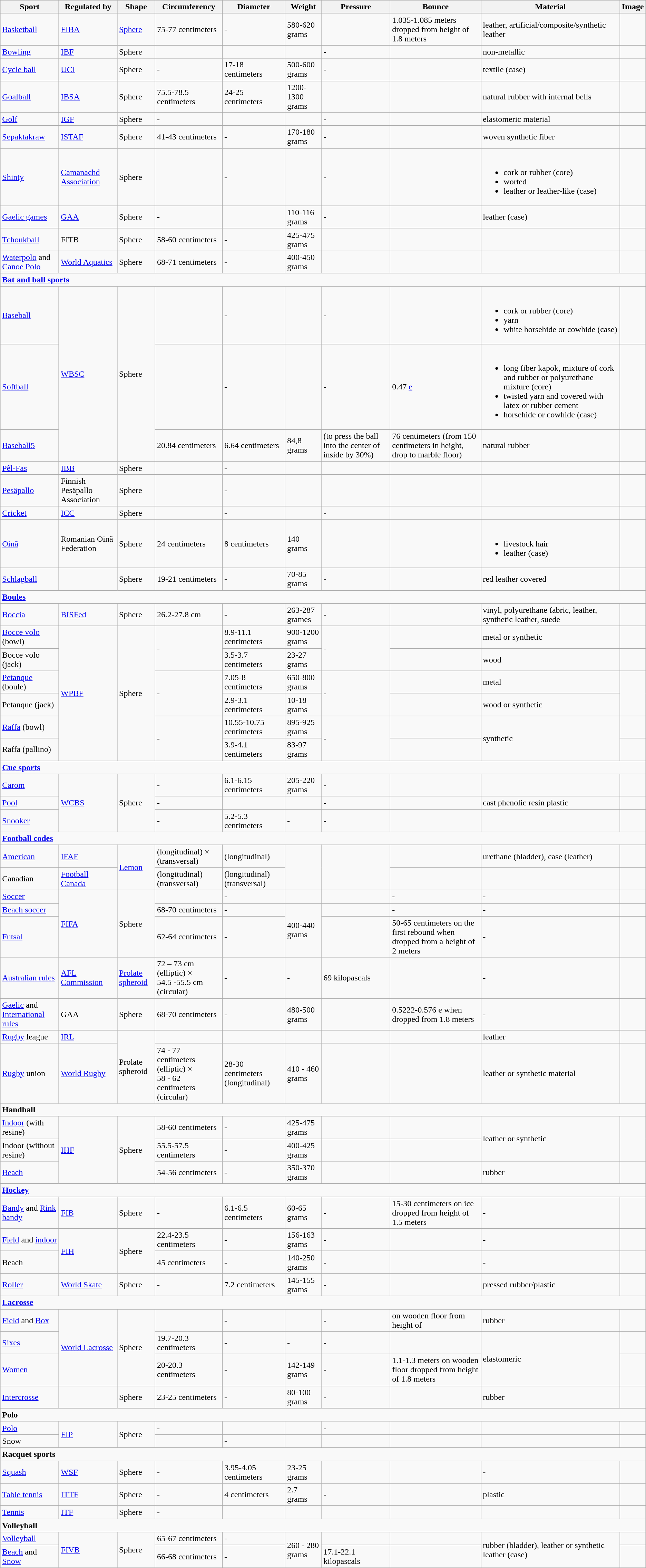<table class="wikitable sticky-header">
<tr>
<th>Sport</th>
<th>Regulated by</th>
<th>Shape</th>
<th>Circumferency</th>
<th>Diameter</th>
<th>Weight</th>
<th>Pressure</th>
<th>Bounce</th>
<th>Material</th>
<th>Image</th>
</tr>
<tr>
<td><a href='#'>Basketball</a></td>
<td><a href='#'>FIBA</a></td>
<td><a href='#'>Sphere</a></td>
<td>75-77 centimeters</td>
<td>-</td>
<td>580-620 grams</td>
<td></td>
<td>1.035-1.085 meters dropped from height of 1.8 meters</td>
<td>leather, artificial/composite/synthetic leather</td>
<td></td>
</tr>
<tr>
<td><a href='#'>Bowling</a></td>
<td><a href='#'>IBF</a></td>
<td>Sphere</td>
<td></td>
<td></td>
<td></td>
<td>-</td>
<td></td>
<td>non-metallic</td>
<td></td>
</tr>
<tr>
<td><a href='#'>Cycle ball</a></td>
<td><a href='#'>UCI</a></td>
<td>Sphere</td>
<td>-</td>
<td>17-18 centimeters</td>
<td>500-600 grams</td>
<td>-</td>
<td></td>
<td>textile (case)</td>
<td></td>
</tr>
<tr>
<td><a href='#'>Goalball</a></td>
<td><a href='#'>IBSA</a></td>
<td>Sphere</td>
<td>75.5-78.5 centimeters</td>
<td>24-25 centimeters</td>
<td>1200-1300 grams</td>
<td></td>
<td></td>
<td>natural rubber with internal bells</td>
<td></td>
</tr>
<tr>
<td><a href='#'>Golf</a></td>
<td><a href='#'>IGF</a></td>
<td>Sphere</td>
<td>-</td>
<td></td>
<td></td>
<td>-</td>
<td></td>
<td>elastomeric material</td>
<td></td>
</tr>
<tr>
<td><a href='#'>Sepaktakraw</a></td>
<td><a href='#'>ISTAF</a></td>
<td>Sphere</td>
<td>41-43 centimeters</td>
<td>-</td>
<td>170-180 grams</td>
<td>-</td>
<td></td>
<td>woven synthetic fiber</td>
<td></td>
</tr>
<tr>
<td><a href='#'>Shinty</a></td>
<td><a href='#'>Camanachd Association</a></td>
<td>Sphere</td>
<td></td>
<td>-</td>
<td></td>
<td>-</td>
<td></td>
<td><br><ul><li>cork or rubber (core)</li><li>worted</li><li>leather or leather-like (case)</li></ul></td>
<td></td>
</tr>
<tr>
<td><a href='#'>Gaelic games</a></td>
<td><a href='#'>GAA</a></td>
<td>Sphere</td>
<td>-</td>
<td></td>
<td>110-116 grams</td>
<td>-</td>
<td></td>
<td>leather (case)</td>
<td></td>
</tr>
<tr>
<td><a href='#'>Tchoukball</a></td>
<td>FITB</td>
<td>Sphere</td>
<td>58-60 centimeters</td>
<td>-</td>
<td>425-475 grams</td>
<td></td>
<td></td>
<td></td>
<td></td>
</tr>
<tr>
<td><a href='#'>Waterpolo</a> and <a href='#'>Canoe Polo</a></td>
<td><a href='#'>World Aquatics</a></td>
<td>Sphere</td>
<td>68-71 centimeters</td>
<td>-</td>
<td>400-450 grams</td>
<td></td>
<td></td>
<td></td>
<td></td>
</tr>
<tr>
<td colspan="10"><strong><a href='#'>Bat and ball sports</a></strong></td>
</tr>
<tr>
<td><a href='#'>Baseball</a></td>
<td rowspan="3"><a href='#'>WBSC</a></td>
<td rowspan="3">Sphere</td>
<td></td>
<td>-</td>
<td></td>
<td>-</td>
<td></td>
<td><br><ul><li>cork or rubber (core)</li><li>yarn</li><li>white horsehide or cowhide (case)</li></ul></td>
<td></td>
</tr>
<tr>
<td><a href='#'>Softball</a></td>
<td></td>
<td>-</td>
<td></td>
<td>-</td>
<td>0.47 <a href='#'>e</a></td>
<td><br><ul><li>long fiber kapok, mixture of cork and rubber or polyurethane mixture (core)</li><li>twisted yarn and covered with latex or rubber cement</li><li>horsehide or cowhide (case)</li></ul></td>
<td></td>
</tr>
<tr>
<td><a href='#'>Baseball5</a></td>
<td>20.84 centimeters</td>
<td>6.64 centimeters</td>
<td>84,8 grams</td>
<td> (to press the ball into the center of inside by 30%)</td>
<td>76 centimeters (from 150 centimeters in height, drop to marble floor)</td>
<td>natural rubber</td>
<td></td>
</tr>
<tr>
<td><a href='#'>Pêl-Fas</a></td>
<td><a href='#'>IBB</a></td>
<td>Sphere</td>
<td></td>
<td>-</td>
<td></td>
<td></td>
<td></td>
<td></td>
<td></td>
</tr>
<tr>
<td><a href='#'>Pesäpallo</a></td>
<td>Finnish Pesäpallo Association</td>
<td>Sphere</td>
<td></td>
<td>-</td>
<td></td>
<td></td>
<td></td>
<td></td>
<td></td>
</tr>
<tr>
<td><a href='#'>Cricket</a></td>
<td><a href='#'>ICC</a></td>
<td>Sphere</td>
<td></td>
<td>-</td>
<td></td>
<td>-</td>
<td></td>
<td></td>
<td></td>
</tr>
<tr>
<td><a href='#'>Oină</a></td>
<td>Romanian Oină Federation</td>
<td>Sphere</td>
<td>24 centimeters</td>
<td>8 centimeters</td>
<td>140 grams</td>
<td></td>
<td></td>
<td><br><ul><li>livestock hair</li><li>leather (case)</li></ul></td>
<td></td>
</tr>
<tr>
<td><a href='#'>Schlagball</a></td>
<td></td>
<td>Sphere</td>
<td>19-21 centimeters</td>
<td>-</td>
<td>70-85 grams</td>
<td>-</td>
<td></td>
<td>red leather covered</td>
<td></td>
</tr>
<tr>
<td colspan="10"><strong><a href='#'>Boules</a></strong></td>
</tr>
<tr>
<td><a href='#'>Boccia</a></td>
<td><a href='#'>BISFed</a></td>
<td>Sphere</td>
<td>26.2-27.8 cm</td>
<td>-</td>
<td>263-287 grames</td>
<td>-</td>
<td></td>
<td>vinyl, polyurethane fabric, leather, synthetic leather, suede</td>
<td></td>
</tr>
<tr>
<td><a href='#'>Bocce volo</a> (bowl)</td>
<td rowspan="6"><a href='#'>WPBF</a></td>
<td rowspan="6">Sphere</td>
<td rowspan="2">-</td>
<td>8.9-11.1 centimeters</td>
<td>900-1200 grams</td>
<td rowspan="2">-</td>
<td></td>
<td>metal or synthetic</td>
<td></td>
</tr>
<tr>
<td>Bocce volo (jack)</td>
<td>3.5-3.7 centimeters</td>
<td>23-27 grams</td>
<td></td>
<td>wood</td>
<td></td>
</tr>
<tr>
<td><a href='#'>Petanque</a> (boule)</td>
<td rowspan="2">-</td>
<td>7.05-8 centimeters</td>
<td>650-800 grams</td>
<td rowspan="2">-</td>
<td></td>
<td>metal</td>
<td rowspan="2"></td>
</tr>
<tr>
<td>Petanque (jack)</td>
<td>2.9-3.1 centimeters</td>
<td>10-18 grams</td>
<td></td>
<td>wood or synthetic</td>
</tr>
<tr>
<td><a href='#'>Raffa</a> (bowl)</td>
<td rowspan="2">-</td>
<td>10.55-10.75 centimeters</td>
<td>895-925 grams</td>
<td rowspan="2">-</td>
<td></td>
<td rowspan="2">synthetic</td>
<td></td>
</tr>
<tr>
<td>Raffa (pallino)</td>
<td>3.9-4.1 centimeters</td>
<td>83-97 grams</td>
<td></td>
<td></td>
</tr>
<tr>
<td colspan="10"><strong><a href='#'>Cue sports</a></strong></td>
</tr>
<tr>
<td><a href='#'>Carom</a></td>
<td rowspan="3"><a href='#'>WCBS</a></td>
<td rowspan="3">Sphere</td>
<td>-</td>
<td>6.1-6.15<br>centimeters</td>
<td>205-220 grams</td>
<td>-</td>
<td></td>
<td></td>
<td></td>
</tr>
<tr>
<td><a href='#'>Pool</a></td>
<td>-</td>
<td></td>
<td></td>
<td>-</td>
<td></td>
<td>cast phenolic resin plastic</td>
<td></td>
</tr>
<tr>
<td><a href='#'>Snooker</a></td>
<td>-</td>
<td>5.2-5.3 centimeters</td>
<td>-</td>
<td>-</td>
<td></td>
<td></td>
<td></td>
</tr>
<tr>
<td colspan="10"><strong><a href='#'>Football codes</a></strong></td>
</tr>
<tr>
<td><a href='#'>American</a></td>
<td><a href='#'>IFAF</a></td>
<td rowspan="2"><a href='#'>Lemon</a></td>
<td> (longitudinal) ×<br> (transversal)</td>
<td> (longitudinal)</td>
<td rowspan="2"></td>
<td rowspan="2"></td>
<td></td>
<td>urethane (bladder), case (leather)</td>
<td></td>
</tr>
<tr>
<td>Canadian</td>
<td><a href='#'>Football Canada</a></td>
<td> (longitudinal)<br> (transversal)</td>
<td> (longitudinal)<br> (transversal)</td>
<td></td>
<td></td>
<td></td>
</tr>
<tr>
<td><a href='#'>Soccer</a></td>
<td rowspan="3"><a href='#'>FIFA</a></td>
<td rowspan="3">Sphere</td>
<td></td>
<td>-</td>
<td></td>
<td></td>
<td>-</td>
<td>-</td>
<td></td>
</tr>
<tr>
<td><a href='#'>Beach soccer</a></td>
<td>68-70 centimeters</td>
<td>-</td>
<td rowspan="2">400-440 grams</td>
<td></td>
<td>-</td>
<td>-</td>
<td></td>
</tr>
<tr>
<td><a href='#'>Futsal</a></td>
<td>62-64 centimeters</td>
<td>-</td>
<td></td>
<td>50-65 centimeters on the first rebound when dropped from a height of 2 meters</td>
<td>-</td>
<td></td>
</tr>
<tr>
<td><a href='#'>Australian rules</a></td>
<td><a href='#'>AFL Commission</a></td>
<td><a href='#'>Prolate spheroid</a></td>
<td>72 – 73 cm (elliptic) ×<br>54.5 -55.5 cm (circular)</td>
<td>-</td>
<td>-</td>
<td>69 kilopascals</td>
<td></td>
<td>-</td>
<td></td>
</tr>
<tr>
<td><a href='#'>Gaelic</a> and <a href='#'>International rules</a></td>
<td>GAA</td>
<td>Sphere</td>
<td>68-70 centimeters</td>
<td>-</td>
<td>480-500 grams</td>
<td></td>
<td>0.5222-0.576 e when dropped from 1.8 meters</td>
<td>-</td>
<td></td>
</tr>
<tr>
<td><a href='#'>Rugby</a> league</td>
<td><a href='#'>IRL</a></td>
<td rowspan="2">Prolate spheroid</td>
<td></td>
<td></td>
<td></td>
<td></td>
<td></td>
<td>leather</td>
<td></td>
</tr>
<tr>
<td><a href='#'>Rugby</a> union</td>
<td><a href='#'>World Rugby</a></td>
<td>74 - 77 centimeters (elliptic) ×<br>58 - 62 centimeters (circular)</td>
<td>28-30 centimeters (longitudinal)</td>
<td>410 - 460 grams</td>
<td></td>
<td></td>
<td>leather or synthetic material</td>
<td></td>
</tr>
<tr>
<td colspan="10"><strong>Handball</strong></td>
</tr>
<tr>
<td><a href='#'>Indoor</a> (with resine)</td>
<td rowspan="3"><a href='#'>IHF</a></td>
<td rowspan="3">Sphere</td>
<td>58-60 centimeters</td>
<td>-</td>
<td>425-475 grams</td>
<td></td>
<td></td>
<td rowspan="2">leather or synthetic</td>
<td rowspan="2"></td>
</tr>
<tr>
<td>Indoor (without resine)</td>
<td>55.5-57.5 centimeters</td>
<td>-</td>
<td>400-425 grams</td>
<td></td>
<td></td>
</tr>
<tr>
<td><a href='#'>Beach</a></td>
<td>54-56 centimeters</td>
<td>-</td>
<td>350-370 grams</td>
<td></td>
<td></td>
<td>rubber</td>
<td></td>
</tr>
<tr>
<td colspan="10"><strong><a href='#'>Hockey</a></strong></td>
</tr>
<tr>
<td><a href='#'>Bandy</a> and <a href='#'>Rink bandy</a></td>
<td><a href='#'>FIB</a></td>
<td>Sphere</td>
<td>-</td>
<td>6.1-6.5 centimeters</td>
<td>60-65 grams</td>
<td>-</td>
<td>15-30 centimeters on ice dropped from height of 1.5 meters</td>
<td>-</td>
<td></td>
</tr>
<tr>
<td><a href='#'>Field</a> and <a href='#'>indoor</a></td>
<td rowspan="2"><a href='#'>FIH</a></td>
<td rowspan="2">Sphere</td>
<td>22.4-23.5 centimeters</td>
<td>-</td>
<td>156-163 grams</td>
<td>-</td>
<td></td>
<td>-</td>
<td></td>
</tr>
<tr>
<td>Beach</td>
<td>45 centimeters</td>
<td>-</td>
<td>140-250 grams</td>
<td>-</td>
<td></td>
<td>-</td>
<td></td>
</tr>
<tr>
<td><a href='#'>Roller</a></td>
<td><a href='#'>World Skate</a></td>
<td>Sphere</td>
<td>-</td>
<td>7.2 centimeters</td>
<td>145-155 grams</td>
<td>-</td>
<td></td>
<td>pressed rubber/plastic</td>
<td></td>
</tr>
<tr>
<td colspan="10"><strong><a href='#'>Lacrosse</a></strong></td>
</tr>
<tr>
<td><a href='#'>Field</a> and <a href='#'>Box</a></td>
<td rowspan="3"><a href='#'>World Lacrosse</a></td>
<td rowspan="3">Sphere</td>
<td></td>
<td>-</td>
<td></td>
<td>-</td>
<td> on wooden floor from height of </td>
<td>rubber</td>
<td></td>
</tr>
<tr>
<td><a href='#'>Sixes</a></td>
<td>19.7-20.3 centimeters</td>
<td>-</td>
<td>-</td>
<td>-</td>
<td></td>
<td rowspan="2">elastomeric</td>
<td></td>
</tr>
<tr>
<td><a href='#'>Women</a></td>
<td>20-20.3 centimeters</td>
<td>-</td>
<td>142-149 grams</td>
<td>-</td>
<td>1.1-1.3 meters on wooden floor dropped from height of 1.8 meters</td>
<td></td>
</tr>
<tr>
<td><a href='#'>Intercrosse</a></td>
<td></td>
<td>Sphere</td>
<td>23-25 centimeters</td>
<td>-</td>
<td>80-100 grams</td>
<td>-</td>
<td></td>
<td>rubber</td>
<td></td>
</tr>
<tr>
<td colspan="10"><strong>Polo</strong></td>
</tr>
<tr>
<td><a href='#'>Polo</a></td>
<td rowspan="2"><a href='#'>FIP</a></td>
<td rowspan="2">Sphere</td>
<td>-</td>
<td></td>
<td></td>
<td>-</td>
<td></td>
<td></td>
<td></td>
</tr>
<tr>
<td>Snow</td>
<td></td>
<td>-</td>
<td></td>
<td></td>
<td></td>
<td></td>
<td></td>
</tr>
<tr>
<td colspan="10"><strong>Racquet sports</strong></td>
</tr>
<tr>
<td><a href='#'>Squash</a></td>
<td><a href='#'>WSF</a></td>
<td>Sphere</td>
<td>-</td>
<td>3.95-4.05 centimeters</td>
<td>23-25 grams</td>
<td></td>
<td></td>
<td>-</td>
<td></td>
</tr>
<tr>
<td><a href='#'>Table tennis</a></td>
<td><a href='#'>ITTF</a></td>
<td>Sphere</td>
<td>-</td>
<td>4 centimeters</td>
<td>2.7 grams</td>
<td>-</td>
<td></td>
<td>plastic</td>
<td></td>
</tr>
<tr>
<td><a href='#'>Tennis</a></td>
<td><a href='#'>ITF</a></td>
<td>Sphere</td>
<td>-</td>
<td></td>
<td></td>
<td></td>
<td></td>
<td></td>
<td></td>
</tr>
<tr>
<td colspan="10"><strong>Volleyball</strong></td>
</tr>
<tr>
<td><a href='#'>Volleyball</a></td>
<td rowspan="2"><a href='#'>FIVB</a></td>
<td rowspan="2">Sphere</td>
<td>65-67 centimeters</td>
<td>-</td>
<td rowspan="2">260 - 280 grams</td>
<td></td>
<td></td>
<td rowspan="2">rubber (bladder), leather or synthetic leather (case)</td>
<td></td>
</tr>
<tr>
<td><a href='#'>Beach</a> and <a href='#'>Snow</a></td>
<td>66-68 centimeters</td>
<td>-</td>
<td>17.1-22.1 kilopascals</td>
<td></td>
<td></td>
</tr>
</table>
